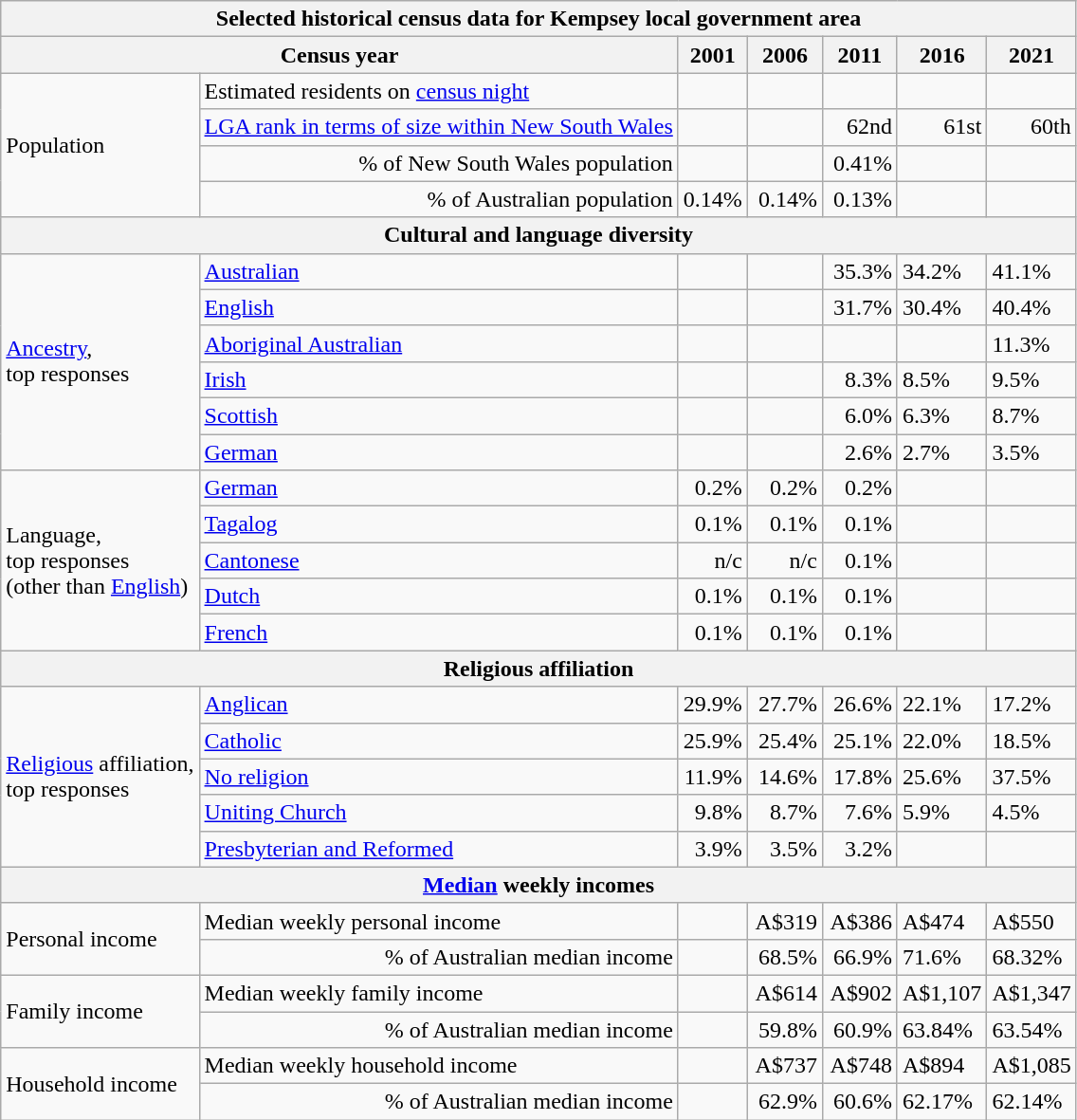<table class="wikitable">
<tr>
<th colspan=7>Selected historical census data for Kempsey local government area</th>
</tr>
<tr>
<th colspan="2">Census year</th>
<th>2001</th>
<th>2006</th>
<th>2011</th>
<th>2016</th>
<th>2021</th>
</tr>
<tr>
<td rowspan="4">Population</td>
<td>Estimated residents on <a href='#'>census night</a></td>
<td align="right"></td>
<td align="right"></td>
<td align="right"></td>
<td align="right"></td>
<td align="right"></td>
</tr>
<tr>
<td align="right"><a href='#'>LGA rank in terms of size within New South Wales</a></td>
<td align="right"></td>
<td align="right"></td>
<td align="right">62nd</td>
<td align="right">61st</td>
<td align="right">60th</td>
</tr>
<tr>
<td align="right">% of New South Wales population</td>
<td align="right"></td>
<td align="right"></td>
<td align="right">0.41%</td>
<td></td>
<td></td>
</tr>
<tr>
<td align="right">% of Australian population</td>
<td align="right">0.14%</td>
<td align="right"> 0.14%</td>
<td align="right"> 0.13%</td>
<td></td>
<td></td>
</tr>
<tr>
<th colspan="7">Cultural and language diversity</th>
</tr>
<tr>
<td rowspan="6"><a href='#'>Ancestry</a>,<br>top responses</td>
<td><a href='#'>Australian</a></td>
<td align="right"></td>
<td align="right"></td>
<td align="right">35.3%</td>
<td>34.2%</td>
<td>41.1%</td>
</tr>
<tr>
<td><a href='#'>English</a></td>
<td align="right"></td>
<td align="right"></td>
<td align="right">31.7%</td>
<td>30.4%</td>
<td>40.4%</td>
</tr>
<tr>
<td><a href='#'>Aboriginal Australian</a></td>
<td></td>
<td></td>
<td></td>
<td></td>
<td>11.3%</td>
</tr>
<tr>
<td><a href='#'>Irish</a></td>
<td align="right"></td>
<td align="right"></td>
<td align="right">8.3%</td>
<td>8.5%</td>
<td>9.5%</td>
</tr>
<tr>
<td><a href='#'>Scottish</a></td>
<td align="right"></td>
<td align="right"></td>
<td align="right">6.0%</td>
<td>6.3%</td>
<td>8.7%</td>
</tr>
<tr>
<td><a href='#'>German</a></td>
<td align="right"></td>
<td align="right"></td>
<td align="right">2.6%</td>
<td>2.7%</td>
<td>3.5%</td>
</tr>
<tr>
<td rowspan="5">Language,<br>top responses<br>(other than <a href='#'>English</a>)</td>
<td><a href='#'>German</a></td>
<td align="right">0.2%</td>
<td align="right"> 0.2%</td>
<td align="right"> 0.2%</td>
<td></td>
<td></td>
</tr>
<tr>
<td><a href='#'>Tagalog</a></td>
<td align="right">0.1%</td>
<td align="right"> 0.1%</td>
<td align="right"> 0.1%</td>
<td></td>
<td></td>
</tr>
<tr>
<td><a href='#'>Cantonese</a></td>
<td align="right">n/c</td>
<td align="right">n/c</td>
<td align="right"> 0.1%</td>
<td></td>
<td></td>
</tr>
<tr>
<td><a href='#'>Dutch</a></td>
<td align="right">0.1%</td>
<td align="right"> 0.1%</td>
<td align="right"> 0.1%</td>
<td></td>
<td></td>
</tr>
<tr>
<td><a href='#'>French</a></td>
<td align="right">0.1%</td>
<td align="right"> 0.1%</td>
<td align="right"> 0.1%</td>
<td></td>
<td></td>
</tr>
<tr>
<th colspan="7">Religious affiliation</th>
</tr>
<tr>
<td rowspan="5"><a href='#'>Religious</a> affiliation,<br>top responses</td>
<td><a href='#'>Anglican</a></td>
<td align="right">29.9%</td>
<td align="right"> 27.7%</td>
<td align="right"> 26.6%</td>
<td>22.1%</td>
<td>17.2%</td>
</tr>
<tr>
<td><a href='#'>Catholic</a></td>
<td align="right">25.9%</td>
<td align="right"> 25.4%</td>
<td align="right"> 25.1%</td>
<td>22.0%</td>
<td>18.5%</td>
</tr>
<tr>
<td><a href='#'>No religion</a></td>
<td align="right">11.9%</td>
<td align="right"> 14.6%</td>
<td align="right"> 17.8%</td>
<td>25.6%</td>
<td>37.5%</td>
</tr>
<tr>
<td><a href='#'>Uniting Church</a></td>
<td align="right">9.8%</td>
<td align="right"> 8.7%</td>
<td align="right"> 7.6%</td>
<td>5.9%</td>
<td>4.5%</td>
</tr>
<tr>
<td><a href='#'>Presbyterian and Reformed</a></td>
<td align="right">3.9%</td>
<td align="right"> 3.5%</td>
<td align="right"> 3.2%</td>
<td></td>
<td></td>
</tr>
<tr>
<th colspan="7"><a href='#'>Median</a> weekly incomes</th>
</tr>
<tr>
<td rowspan="2">Personal income</td>
<td>Median weekly personal income</td>
<td align="right"></td>
<td align="right">A$319</td>
<td align="right">A$386</td>
<td>A$474</td>
<td>A$550</td>
</tr>
<tr>
<td align="right">% of Australian median income</td>
<td align="right"></td>
<td align="right">68.5%</td>
<td align="right"> 66.9%</td>
<td>71.6%</td>
<td>68.32%</td>
</tr>
<tr>
<td rowspan="2">Family income</td>
<td>Median weekly family income</td>
<td align="right"></td>
<td align="right">A$614</td>
<td align="right">A$902</td>
<td>A$1,107</td>
<td>A$1,347</td>
</tr>
<tr>
<td align="right">% of Australian median income</td>
<td align="right"></td>
<td align="right">59.8%</td>
<td align="right"> 60.9%</td>
<td>63.84%</td>
<td>63.54%</td>
</tr>
<tr>
<td rowspan="2">Household income</td>
<td>Median weekly household income</td>
<td align="right"></td>
<td align="right">A$737</td>
<td align="right">A$748</td>
<td>A$894</td>
<td>A$1,085</td>
</tr>
<tr>
<td align="right">% of Australian median income</td>
<td align="right"></td>
<td align="right">62.9%</td>
<td align="right"> 60.6%</td>
<td>62.17%</td>
<td>62.14%</td>
</tr>
</table>
